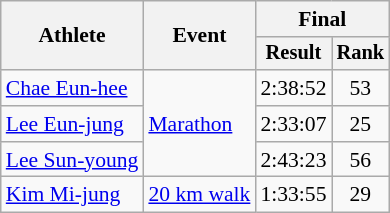<table class=wikitable style="font-size:90%">
<tr>
<th rowspan="2">Athlete</th>
<th rowspan="2">Event</th>
<th colspan="2">Final</th>
</tr>
<tr style="font-size:95%">
<th>Result</th>
<th>Rank</th>
</tr>
<tr align=center>
<td align=left><a href='#'>Chae Eun-hee</a></td>
<td align=left rowspan=3><a href='#'>Marathon</a></td>
<td>2:38:52</td>
<td>53</td>
</tr>
<tr align=center>
<td align=left><a href='#'>Lee Eun-jung</a></td>
<td>2:33:07</td>
<td>25</td>
</tr>
<tr align=center>
<td align=left><a href='#'>Lee Sun-young</a></td>
<td>2:43:23</td>
<td>56</td>
</tr>
<tr align=center>
<td align=left><a href='#'>Kim Mi-jung</a></td>
<td align=left><a href='#'>20 km walk</a></td>
<td>1:33:55</td>
<td>29</td>
</tr>
</table>
